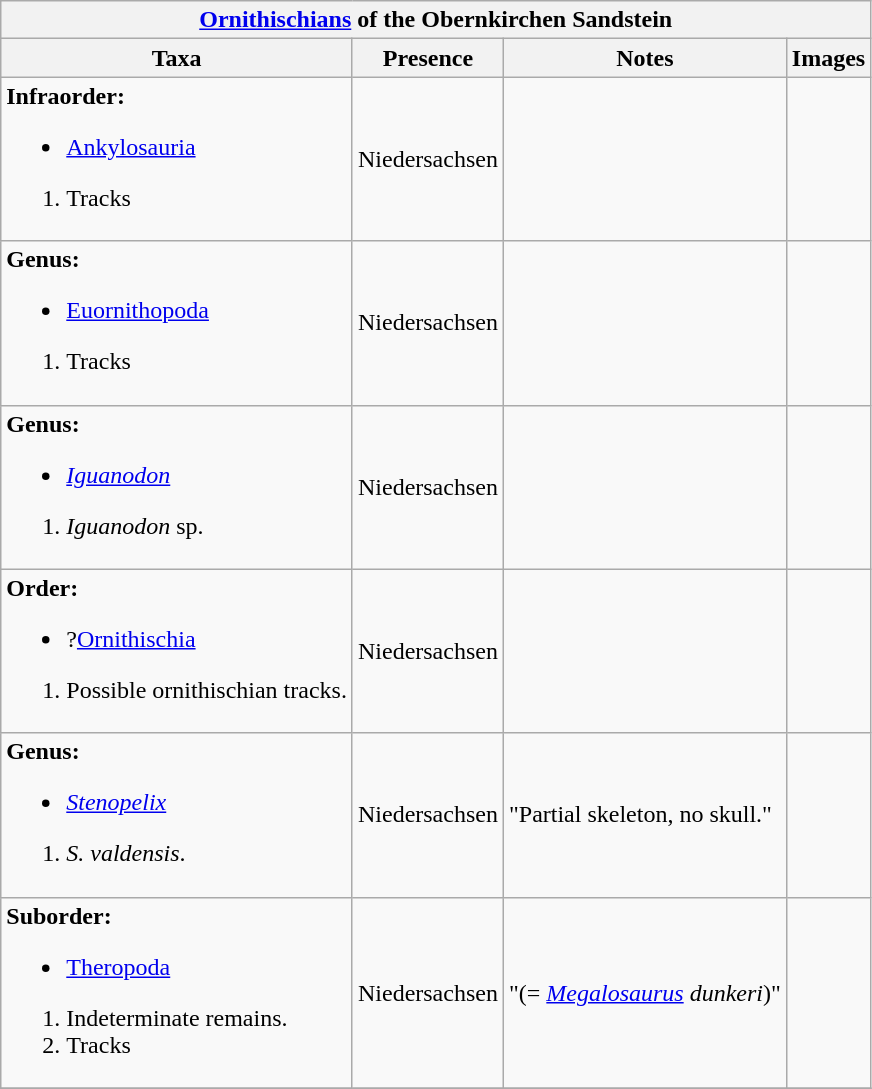<table class="wikitable" align="center">
<tr>
<th colspan="5" align="center"><strong><a href='#'>Ornithischians</a> of the Obernkirchen Sandstein</strong></th>
</tr>
<tr>
<th>Taxa</th>
<th>Presence</th>
<th>Notes</th>
<th>Images</th>
</tr>
<tr>
<td><strong>Infraorder:</strong><br><ul><li><a href='#'>Ankylosauria</a></li></ul><ol><li>Tracks</li></ol></td>
<td>Niedersachsen</td>
<td></td>
<td></td>
</tr>
<tr>
<td><strong>Genus:</strong><br><ul><li><a href='#'>Euornithopoda</a></li></ul><ol><li>Tracks</li></ol></td>
<td>Niedersachsen</td>
<td></td>
<td></td>
</tr>
<tr>
<td><strong>Genus:</strong><br><ul><li><em><a href='#'>Iguanodon</a></em></li></ul><ol><li><em>Iguanodon</em> sp.</li></ol></td>
<td>Niedersachsen</td>
<td></td>
<td></td>
</tr>
<tr>
<td><strong>Order:</strong><br><ul><li>?<a href='#'>Ornithischia</a></li></ul><ol><li>Possible ornithischian tracks.</li></ol></td>
<td>Niedersachsen</td>
<td></td>
<td></td>
</tr>
<tr>
<td><strong>Genus:</strong><br><ul><li><em><a href='#'>Stenopelix</a></em></li></ul><ol><li><em>S. valdensis</em>.</li></ol></td>
<td>Niedersachsen</td>
<td>"Partial skeleton, no skull."</td>
<td></td>
</tr>
<tr>
<td><strong>Suborder:</strong><br><ul><li><a href='#'>Theropoda</a></li></ul><ol><li>Indeterminate remains.</li><li>Tracks</li></ol></td>
<td>Niedersachsen</td>
<td>"(= <em><a href='#'>Megalosaurus</a> dunkeri</em>)"</td>
<td></td>
</tr>
<tr>
</tr>
</table>
